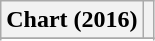<table class="wikitable sortable plainrowheaders" style="text-align:center;">
<tr>
<th scope="col">Chart (2016)</th>
<th scope="col"></th>
</tr>
<tr>
</tr>
<tr>
</tr>
</table>
